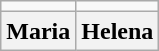<table class="wikitable">
<tr>
<td></td>
<td></td>
</tr>
<tr>
<th>Maria</th>
<th>Helena</th>
</tr>
</table>
